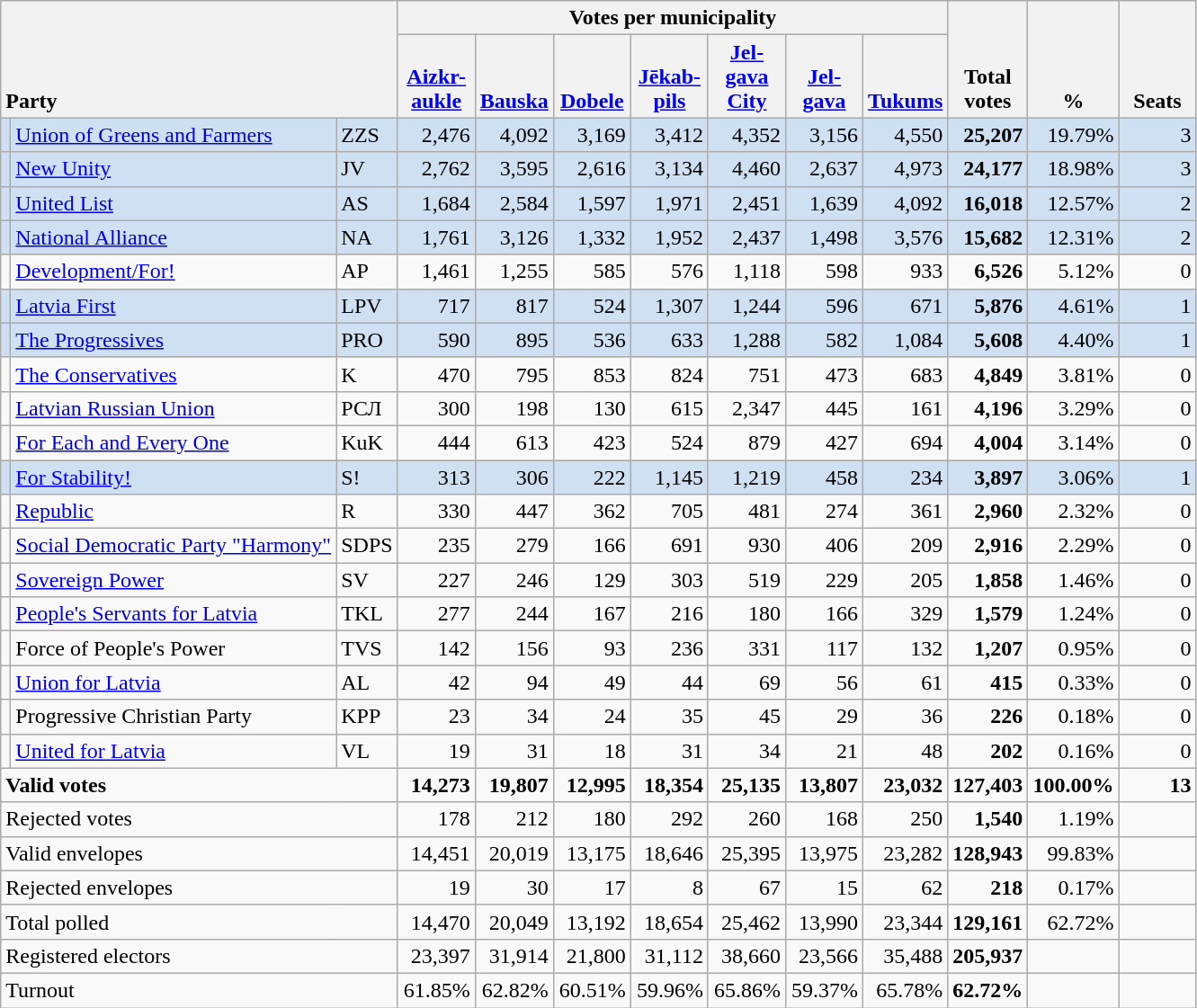<table class="wikitable" border="1" style="text-align:right;">
<tr>
<th style="text-align:left;" valign=bottom rowspan=2 colspan=3>Party</th>
<th colspan=7>Votes per municipality</th>
<th align=center valign=bottom rowspan=2 width="50">Total votes</th>
<th align=center valign=bottom rowspan=2 width="50">%</th>
<th align=center valign=bottom rowspan=2 width="50">Seats</th>
</tr>
<tr>
<th align=center valign=bottom width="50"><a href='#'>Aizkr- aukle</a></th>
<th align=center valign=bottom width="50"><a href='#'>Bauska</a></th>
<th align=center valign=bottom width="50"><a href='#'>Dobele</a></th>
<th align=center valign=bottom width="50"><a href='#'>Jēkab- pils</a></th>
<th align=center valign=bottom width="50"><a href='#'>Jel- gava City</a></th>
<th align=center valign=bottom width="50"><a href='#'>Jel- gava</a></th>
<th align=center valign=bottom width="50"><a href='#'>Tukums</a></th>
</tr>
<tr style="background:#CEE0F2;">
<td></td>
<td align=left><a href='#'>Union of Greens and Farmers</a></td>
<td align=left>ZZS</td>
<td>2,476</td>
<td>4,092</td>
<td>3,169</td>
<td>3,412</td>
<td>4,352</td>
<td>3,156</td>
<td>4,550</td>
<td><strong>25,207</strong></td>
<td>19.79%</td>
<td>3</td>
</tr>
<tr style="background:#CEE0F2;">
<td></td>
<td align=left><a href='#'>New Unity</a></td>
<td align=left>JV</td>
<td>2,762</td>
<td>3,595</td>
<td>2,616</td>
<td>3,134</td>
<td>4,460</td>
<td>2,637</td>
<td>4,973</td>
<td><strong>24,177</strong></td>
<td>18.98%</td>
<td>3</td>
</tr>
<tr style="background:#CEE0F2;">
<td></td>
<td align=left><a href='#'>United List</a></td>
<td align=left>AS</td>
<td>1,684</td>
<td>2,584</td>
<td>1,597</td>
<td>1,971</td>
<td>2,451</td>
<td>1,639</td>
<td>4,092</td>
<td><strong>16,018</strong></td>
<td>12.57%</td>
<td>2</td>
</tr>
<tr style="background:#CEE0F2;">
<td></td>
<td align=left><a href='#'>National Alliance</a></td>
<td align=left>NA</td>
<td>1,761</td>
<td>3,126</td>
<td>1,332</td>
<td>1,952</td>
<td>2,437</td>
<td>1,498</td>
<td>3,576</td>
<td><strong>15,682</strong></td>
<td>12.31%</td>
<td>2</td>
</tr>
<tr>
<td></td>
<td align=left><a href='#'>Development/For!</a></td>
<td align=left>AP</td>
<td>1,461</td>
<td>1,255</td>
<td>585</td>
<td>576</td>
<td>1,118</td>
<td>598</td>
<td>933</td>
<td><strong>6,526</strong></td>
<td>5.12%</td>
<td>0</td>
</tr>
<tr style="background:#CEE0F2;">
<td></td>
<td align=left><a href='#'>Latvia First</a></td>
<td align=left>LPV</td>
<td>717</td>
<td>817</td>
<td>524</td>
<td>1,307</td>
<td>1,244</td>
<td>596</td>
<td>671</td>
<td><strong>5,876</strong></td>
<td>4.61%</td>
<td>1</td>
</tr>
<tr style="background:#CEE0F2;">
<td></td>
<td align=left><a href='#'>The Progressives</a></td>
<td align=left>PRO</td>
<td>590</td>
<td>895</td>
<td>536</td>
<td>633</td>
<td>1,288</td>
<td>582</td>
<td>1,084</td>
<td><strong>5,608</strong></td>
<td>4.40%</td>
<td>1</td>
</tr>
<tr>
<td></td>
<td align=left><a href='#'>The Conservatives</a></td>
<td align=left>K</td>
<td>470</td>
<td>795</td>
<td>853</td>
<td>824</td>
<td>751</td>
<td>473</td>
<td>683</td>
<td><strong>4,849</strong></td>
<td>3.81%</td>
<td>0</td>
</tr>
<tr>
<td></td>
<td align=left><a href='#'>Latvian Russian Union</a></td>
<td align=left>РСЛ</td>
<td>300</td>
<td>198</td>
<td>130</td>
<td>615</td>
<td>2,347</td>
<td>445</td>
<td>161</td>
<td><strong>4,196</strong></td>
<td>3.29%</td>
<td>0</td>
</tr>
<tr>
<td></td>
<td align=left><a href='#'>For Each and Every One</a></td>
<td align=left>KuK</td>
<td>444</td>
<td>613</td>
<td>423</td>
<td>524</td>
<td>879</td>
<td>427</td>
<td>694</td>
<td><strong>4,004</strong></td>
<td>3.14%</td>
<td>0</td>
</tr>
<tr style="background:#CEE0F2;">
<td></td>
<td align=left><a href='#'>For Stability!</a></td>
<td align=left>S!</td>
<td>313</td>
<td>306</td>
<td>222</td>
<td>1,145</td>
<td>1,219</td>
<td>458</td>
<td>234</td>
<td><strong>3,897</strong></td>
<td>3.06%</td>
<td>1</td>
</tr>
<tr>
<td></td>
<td align=left><a href='#'>Republic</a></td>
<td align=left>R</td>
<td>330</td>
<td>447</td>
<td>362</td>
<td>705</td>
<td>481</td>
<td>274</td>
<td>361</td>
<td><strong>2,960</strong></td>
<td>2.32%</td>
<td>0</td>
</tr>
<tr>
<td></td>
<td align=left style="white-space: nowrap;"><a href='#'>Social Democratic Party "Harmony"</a></td>
<td align=left>SDPS</td>
<td>235</td>
<td>279</td>
<td>166</td>
<td>691</td>
<td>930</td>
<td>406</td>
<td>209</td>
<td><strong>2,916</strong></td>
<td>2.29%</td>
<td>0</td>
</tr>
<tr>
<td></td>
<td align=left><a href='#'>Sovereign Power</a></td>
<td align=left>SV</td>
<td>227</td>
<td>246</td>
<td>129</td>
<td>303</td>
<td>519</td>
<td>229</td>
<td>205</td>
<td><strong>1,858</strong></td>
<td>1.46%</td>
<td>0</td>
</tr>
<tr>
<td></td>
<td align=left><a href='#'>People's Servants for Latvia</a></td>
<td align=left>TKL</td>
<td>277</td>
<td>244</td>
<td>167</td>
<td>216</td>
<td>180</td>
<td>166</td>
<td>329</td>
<td><strong>1,579</strong></td>
<td>1.24%</td>
<td>0</td>
</tr>
<tr>
<td></td>
<td align=left>Force of People's Power</td>
<td align=left>TVS</td>
<td>142</td>
<td>156</td>
<td>93</td>
<td>236</td>
<td>331</td>
<td>117</td>
<td>132</td>
<td><strong>1,207</strong></td>
<td>0.95%</td>
<td>0</td>
</tr>
<tr>
<td></td>
<td align=left><a href='#'>Union for Latvia</a></td>
<td align=left>AL</td>
<td>42</td>
<td>94</td>
<td>49</td>
<td>44</td>
<td>69</td>
<td>56</td>
<td>61</td>
<td><strong>415</strong></td>
<td>0.33%</td>
<td>0</td>
</tr>
<tr>
<td></td>
<td align=left>Progressive Christian Party</td>
<td align=left>KPP</td>
<td>23</td>
<td>34</td>
<td>24</td>
<td>35</td>
<td>45</td>
<td>29</td>
<td>36</td>
<td><strong>226</strong></td>
<td>0.18%</td>
<td>0</td>
</tr>
<tr>
<td></td>
<td align=left><a href='#'>United for Latvia</a></td>
<td align=left>VL</td>
<td>19</td>
<td>31</td>
<td>18</td>
<td>31</td>
<td>34</td>
<td>21</td>
<td>48</td>
<td><strong>202</strong></td>
<td>0.16%</td>
<td>0</td>
</tr>
<tr style="font-weight:bold">
<td align=left colspan=3>Valid votes</td>
<td>14,273</td>
<td>19,807</td>
<td>12,995</td>
<td>18,354</td>
<td>25,135</td>
<td>13,807</td>
<td>23,032</td>
<td>127,403</td>
<td>100.00%</td>
<td>13</td>
</tr>
<tr>
<td align=left colspan=3>Rejected votes</td>
<td>178</td>
<td>212</td>
<td>180</td>
<td>292</td>
<td>260</td>
<td>168</td>
<td>250</td>
<td><strong>1,540</strong></td>
<td>1.19%</td>
<td></td>
</tr>
<tr>
<td align=left colspan=3>Valid envelopes</td>
<td>14,451</td>
<td>20,019</td>
<td>13,175</td>
<td>18,646</td>
<td>25,395</td>
<td>13,975</td>
<td>23,282</td>
<td><strong>128,943</strong></td>
<td>99.83%</td>
<td></td>
</tr>
<tr>
<td align=left colspan=3>Rejected envelopes</td>
<td>19</td>
<td>30</td>
<td>17</td>
<td>8</td>
<td>67</td>
<td>15</td>
<td>62</td>
<td><strong>218</strong></td>
<td>0.17%</td>
<td></td>
</tr>
<tr>
<td align=left colspan=3>Total polled</td>
<td>14,470</td>
<td>20,049</td>
<td>13,192</td>
<td>18,654</td>
<td>25,462</td>
<td>13,990</td>
<td>23,344</td>
<td><strong>129,161</strong></td>
<td>62.72%</td>
<td></td>
</tr>
<tr>
<td align=left colspan=3>Registered electors</td>
<td>23,397</td>
<td>31,914</td>
<td>21,800</td>
<td>31,112</td>
<td>38,660</td>
<td>23,566</td>
<td>35,488</td>
<td><strong>205,937</strong></td>
<td></td>
<td></td>
</tr>
<tr>
<td align=left colspan=3>Turnout</td>
<td>61.85%</td>
<td>62.82%</td>
<td>60.51%</td>
<td>59.96%</td>
<td>65.86%</td>
<td>59.37%</td>
<td>65.78%</td>
<td><strong>62.72%</strong></td>
<td></td>
<td></td>
</tr>
</table>
